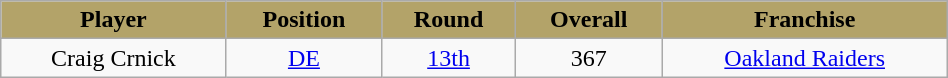<table class="wikitable" width="50%">
<tr align="center"  style="background:#B3A369;color:black;">
<td><strong>Player</strong></td>
<td><strong>Position</strong></td>
<td><strong>Round</strong></td>
<td><strong>Overall</strong></td>
<td><strong>Franchise</strong></td>
</tr>
<tr align="center" bgcolor="">
<td>Craig Crnick</td>
<td><a href='#'>DE</a></td>
<td><a href='#'>13th</a></td>
<td>367</td>
<td><a href='#'>Oakland Raiders</a></td>
</tr>
</table>
